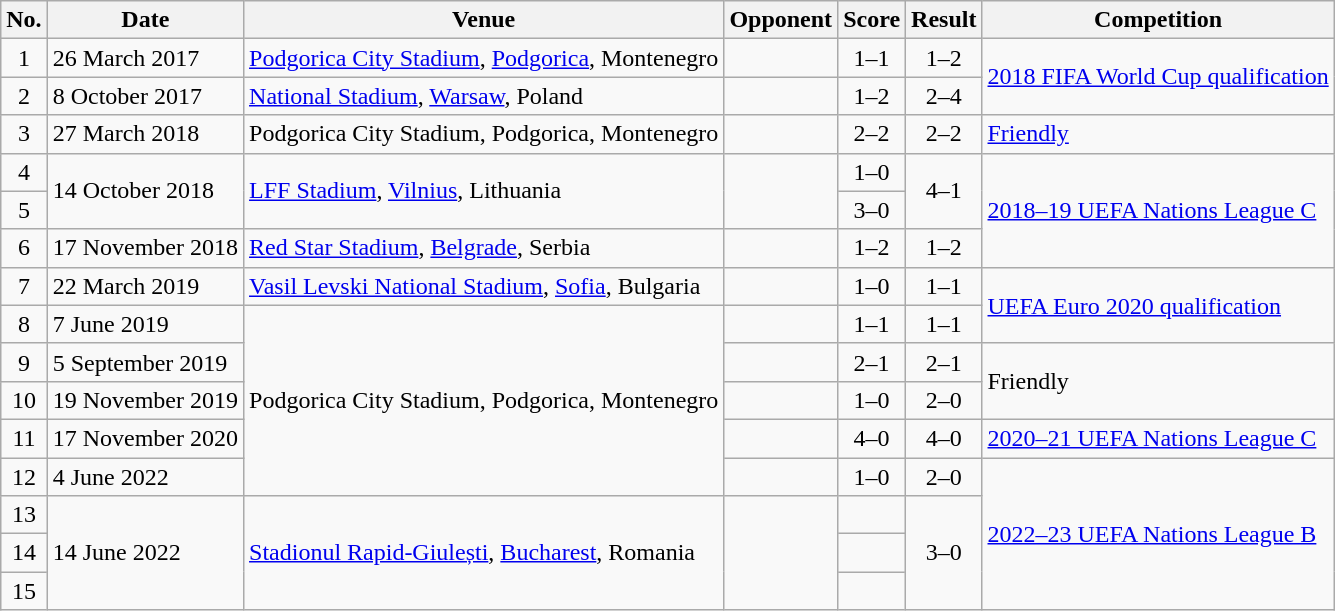<table class="wikitable sortable">
<tr>
<th scope="col">No.</th>
<th scope="col">Date</th>
<th scope="col">Venue</th>
<th scope="col">Opponent</th>
<th scope="col">Score</th>
<th scope="col">Result</th>
<th scope="col">Competition</th>
</tr>
<tr>
<td align="center">1</td>
<td>26 March 2017</td>
<td><a href='#'>Podgorica City Stadium</a>, <a href='#'>Podgorica</a>, Montenegro</td>
<td></td>
<td align="center">1–1</td>
<td align="center">1–2</td>
<td rowspan="2"><a href='#'>2018 FIFA World Cup qualification</a></td>
</tr>
<tr>
<td align="center">2</td>
<td>8 October 2017</td>
<td><a href='#'>National Stadium</a>, <a href='#'>Warsaw</a>, Poland</td>
<td></td>
<td align="center">1–2</td>
<td align="center">2–4</td>
</tr>
<tr>
<td align="center">3</td>
<td>27 March 2018</td>
<td>Podgorica City Stadium, Podgorica, Montenegro</td>
<td></td>
<td align="center">2–2</td>
<td align="center">2–2</td>
<td><a href='#'>Friendly</a></td>
</tr>
<tr>
<td align="center">4</td>
<td rowspan="2">14 October 2018</td>
<td rowspan="2"><a href='#'>LFF Stadium</a>, <a href='#'>Vilnius</a>, Lithuania</td>
<td rowspan="2"></td>
<td align="center">1–0</td>
<td rowspan="2" align="center">4–1</td>
<td rowspan="3"><a href='#'>2018–19 UEFA Nations League C</a></td>
</tr>
<tr>
<td align="center">5</td>
<td align="center">3–0</td>
</tr>
<tr>
<td align="center">6</td>
<td>17 November 2018</td>
<td><a href='#'>Red Star Stadium</a>, <a href='#'>Belgrade</a>, Serbia</td>
<td></td>
<td align="center">1–2</td>
<td align="center">1–2</td>
</tr>
<tr>
<td align="center">7</td>
<td>22 March 2019</td>
<td><a href='#'>Vasil Levski National Stadium</a>, <a href='#'>Sofia</a>, Bulgaria</td>
<td></td>
<td align="center">1–0</td>
<td align="center">1–1</td>
<td rowspan="2"><a href='#'>UEFA Euro 2020 qualification</a></td>
</tr>
<tr>
<td align="center">8</td>
<td>7 June 2019</td>
<td rowspan=5>Podgorica City Stadium, Podgorica, Montenegro</td>
<td></td>
<td align="center">1–1</td>
<td align="center">1–1</td>
</tr>
<tr>
<td align="center">9</td>
<td>5 September 2019</td>
<td></td>
<td align="center">2–1</td>
<td align="center">2–1</td>
<td rowspan=2>Friendly</td>
</tr>
<tr>
<td align="center">10</td>
<td>19 November 2019</td>
<td></td>
<td align="center">1–0</td>
<td align="center">2–0</td>
</tr>
<tr>
<td align="center">11</td>
<td>17 November 2020</td>
<td></td>
<td align="center">4–0</td>
<td align="center">4–0</td>
<td><a href='#'>2020–21 UEFA Nations League C</a></td>
</tr>
<tr>
<td align="center">12</td>
<td>4 June 2022</td>
<td></td>
<td align="center">1–0</td>
<td align="center">2–0</td>
<td rowspan=4><a href='#'>2022–23 UEFA Nations League B</a></td>
</tr>
<tr>
<td align="center">13</td>
<td rowspan=3>14 June 2022</td>
<td rowspan=3><a href='#'>Stadionul Rapid-Giulești</a>, <a href='#'>Bucharest</a>, Romania</td>
<td rowspan=3></td>
<td></td>
<td rowspan=3 style="text-align:center;">3–0</td>
</tr>
<tr>
<td align="center">14</td>
<td></td>
</tr>
<tr>
<td align="center">15</td>
<td></td>
</tr>
</table>
